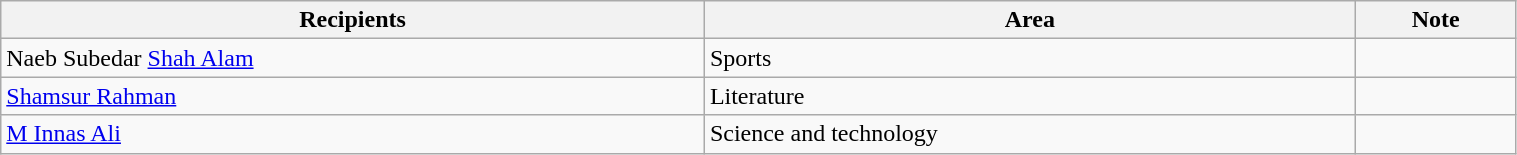<table class="wikitable" style="width:80%;">
<tr>
<th>Recipients</th>
<th>Area</th>
<th>Note</th>
</tr>
<tr>
<td>Naeb Subedar <a href='#'>Shah Alam</a></td>
<td>Sports</td>
<td></td>
</tr>
<tr>
<td><a href='#'>Shamsur Rahman</a></td>
<td>Literature</td>
<td></td>
</tr>
<tr>
<td><a href='#'>M Innas Ali</a></td>
<td>Science and technology</td>
<td></td>
</tr>
</table>
